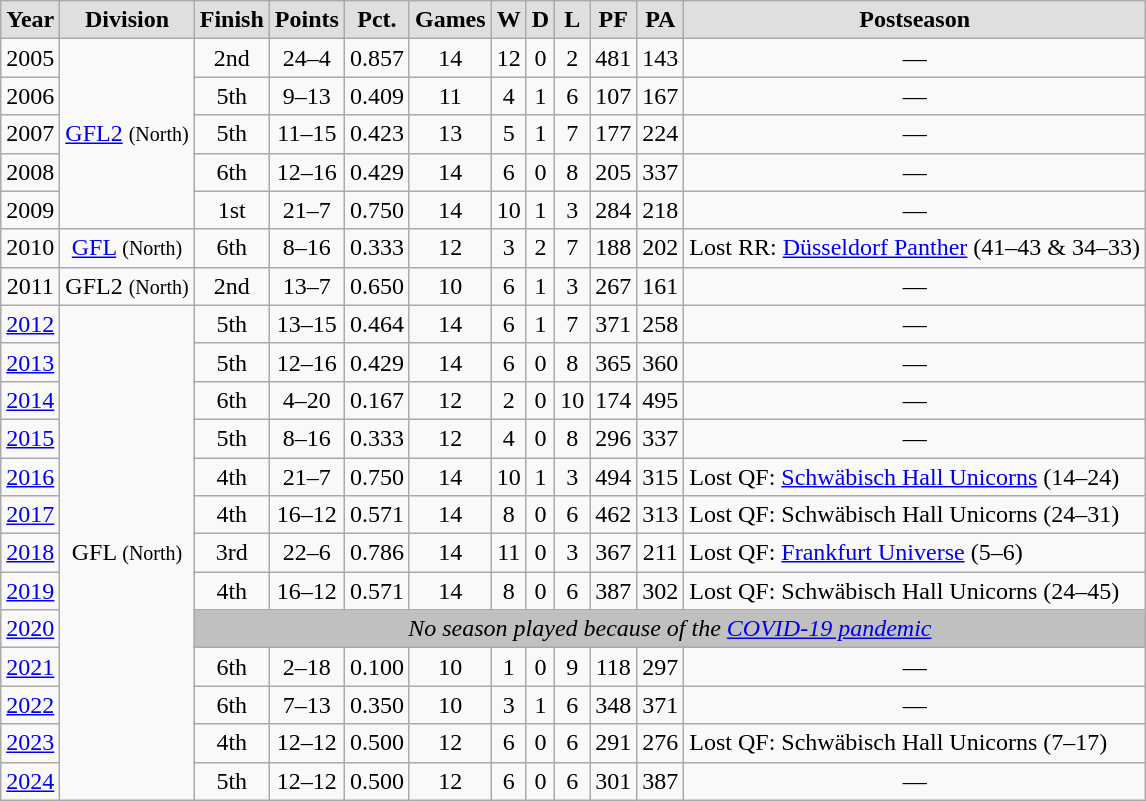<table class="wikitable" style="text-align:center">
<tr style="background:#DFDFDF; font-weight:bold">
<td>Year</td>
<td>Division</td>
<td>Finish</td>
<td>Points</td>
<td>Pct.</td>
<td>Games</td>
<td>W</td>
<td>D</td>
<td>L</td>
<td>PF</td>
<td>PA</td>
<td>Postseason</td>
</tr>
<tr>
<td>2005</td>
<td rowspan="5"><a href='#'>GFL2</a> <small>(North)</small></td>
<td>2nd</td>
<td>24–4</td>
<td>0.857</td>
<td>14</td>
<td>12</td>
<td>0</td>
<td>2</td>
<td>481</td>
<td>143</td>
<td>—</td>
</tr>
<tr>
<td>2006</td>
<td>5th</td>
<td>9–13</td>
<td>0.409</td>
<td>11</td>
<td>4</td>
<td>1</td>
<td>6</td>
<td>107</td>
<td>167</td>
<td>—</td>
</tr>
<tr>
<td>2007</td>
<td>5th</td>
<td>11–15</td>
<td>0.423</td>
<td>13</td>
<td>5</td>
<td>1</td>
<td>7</td>
<td>177</td>
<td>224</td>
<td>—</td>
</tr>
<tr>
<td>2008</td>
<td>6th</td>
<td>12–16</td>
<td>0.429</td>
<td>14</td>
<td>6</td>
<td>0</td>
<td>8</td>
<td>205</td>
<td>337</td>
<td>—</td>
</tr>
<tr>
<td>2009</td>
<td>1st</td>
<td>21–7</td>
<td>0.750</td>
<td>14</td>
<td>10</td>
<td>1</td>
<td>3</td>
<td>284</td>
<td>218</td>
<td>—</td>
</tr>
<tr>
<td>2010</td>
<td><a href='#'>GFL</a> <small>(North)</small></td>
<td>6th</td>
<td>8–16</td>
<td>0.333</td>
<td>12</td>
<td>3</td>
<td>2</td>
<td>7</td>
<td>188</td>
<td>202</td>
<td style="text-align:left">Lost RR: <a href='#'>Düsseldorf Panther</a> (41–43 & 34–33)</td>
</tr>
<tr>
<td>2011</td>
<td>GFL2 <small>(North)</small></td>
<td>2nd</td>
<td>13–7</td>
<td>0.650</td>
<td>10</td>
<td>6</td>
<td>1</td>
<td>3</td>
<td>267</td>
<td>161</td>
<td>—</td>
</tr>
<tr>
<td><a href='#'>2012</a></td>
<td rowspan="13">GFL <small>(North)</small></td>
<td>5th</td>
<td>13–15</td>
<td>0.464</td>
<td>14</td>
<td>6</td>
<td>1</td>
<td>7</td>
<td>371</td>
<td>258</td>
<td>—</td>
</tr>
<tr>
<td><a href='#'>2013</a></td>
<td>5th</td>
<td>12–16</td>
<td>0.429</td>
<td>14</td>
<td>6</td>
<td>0</td>
<td>8</td>
<td>365</td>
<td>360</td>
<td>—</td>
</tr>
<tr>
<td><a href='#'>2014</a></td>
<td>6th</td>
<td>4–20</td>
<td>0.167</td>
<td>12</td>
<td>2</td>
<td>0</td>
<td>10</td>
<td>174</td>
<td>495</td>
<td>—</td>
</tr>
<tr>
<td><a href='#'>2015</a></td>
<td>5th</td>
<td>8–16</td>
<td>0.333</td>
<td>12</td>
<td>4</td>
<td>0</td>
<td>8</td>
<td>296</td>
<td>337</td>
<td>—</td>
</tr>
<tr>
<td><a href='#'>2016</a></td>
<td>4th</td>
<td>21–7</td>
<td>0.750</td>
<td>14</td>
<td>10</td>
<td>1</td>
<td>3</td>
<td>494</td>
<td>315</td>
<td style="text-align:left">Lost QF: <a href='#'>Schwäbisch Hall Unicorns</a> (14–24)</td>
</tr>
<tr>
<td><a href='#'>2017</a></td>
<td>4th</td>
<td>16–12</td>
<td>0.571</td>
<td>14</td>
<td>8</td>
<td>0</td>
<td>6</td>
<td>462</td>
<td>313</td>
<td style="text-align:left">Lost QF: Schwäbisch Hall Unicorns (24–31)</td>
</tr>
<tr>
<td><a href='#'>2018</a></td>
<td>3rd</td>
<td>22–6</td>
<td>0.786</td>
<td>14</td>
<td>11</td>
<td>0</td>
<td>3</td>
<td>367</td>
<td>211</td>
<td style="text-align:left">Lost QF: <a href='#'>Frankfurt Universe</a> (5–6)</td>
</tr>
<tr>
<td><a href='#'>2019</a></td>
<td>4th</td>
<td>16–12</td>
<td>0.571</td>
<td>14</td>
<td>8</td>
<td>0</td>
<td>6</td>
<td>387</td>
<td>302</td>
<td style="text-align:left">Lost QF: Schwäbisch Hall Unicorns (24–45)</td>
</tr>
<tr>
<td><a href='#'>2020</a></td>
<td colspan="10" style="background:#C0C0C0"><em>No season played because of the <a href='#'>COVID-19 pandemic</a></em></td>
</tr>
<tr>
<td><a href='#'>2021</a></td>
<td>6th</td>
<td>2–18</td>
<td>0.100</td>
<td>10</td>
<td>1</td>
<td>0</td>
<td>9</td>
<td>118</td>
<td>297</td>
<td>—</td>
</tr>
<tr>
<td><a href='#'>2022</a></td>
<td>6th</td>
<td>7–13</td>
<td>0.350</td>
<td>10</td>
<td>3</td>
<td>1</td>
<td>6</td>
<td>348</td>
<td>371</td>
<td>—</td>
</tr>
<tr>
<td><a href='#'>2023</a></td>
<td>4th</td>
<td>12–12</td>
<td>0.500</td>
<td>12</td>
<td>6</td>
<td>0</td>
<td>6</td>
<td>291</td>
<td>276</td>
<td style="text-align:left">Lost QF: Schwäbisch Hall Unicorns (7–17)</td>
</tr>
<tr>
<td><a href='#'>2024</a></td>
<td>5th</td>
<td>12–12</td>
<td>0.500</td>
<td>12</td>
<td>6</td>
<td>0</td>
<td>6</td>
<td>301</td>
<td>387</td>
<td>—</td>
</tr>
</table>
